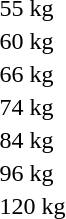<table>
<tr>
<td>55 kg</td>
<td></td>
<td></td>
<td></td>
</tr>
<tr>
<td>60 kg</td>
<td></td>
<td></td>
<td></td>
</tr>
<tr>
<td rowspan=2>66 kg</td>
<td rowspan=2></td>
<td rowspan=2></td>
<td></td>
</tr>
<tr>
<td></td>
</tr>
<tr>
<td>74 kg</td>
<td></td>
<td></td>
<td></td>
</tr>
<tr>
<td>84 kg</td>
<td></td>
<td></td>
<td></td>
</tr>
<tr>
<td>96 kg</td>
<td></td>
<td></td>
<td></td>
</tr>
<tr>
<td>120 kg</td>
<td></td>
<td></td>
<td></td>
</tr>
</table>
